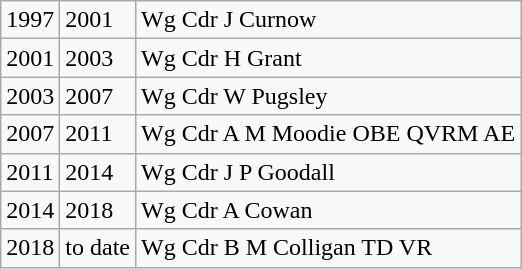<table class="wikitable">
<tr>
<td>1997</td>
<td>2001</td>
<td>Wg Cdr J Curnow</td>
</tr>
<tr>
<td>2001</td>
<td>2003</td>
<td>Wg Cdr H Grant</td>
</tr>
<tr>
<td>2003</td>
<td>2007</td>
<td>Wg Cdr W Pugsley</td>
</tr>
<tr>
<td>2007</td>
<td>2011</td>
<td>Wg Cdr A M Moodie OBE QVRM AE</td>
</tr>
<tr>
<td>2011</td>
<td>2014</td>
<td>Wg Cdr J P Goodall</td>
</tr>
<tr>
<td>2014</td>
<td>2018</td>
<td>Wg Cdr A Cowan</td>
</tr>
<tr>
<td>2018</td>
<td>to date</td>
<td>Wg Cdr B M Colligan TD VR</td>
</tr>
</table>
